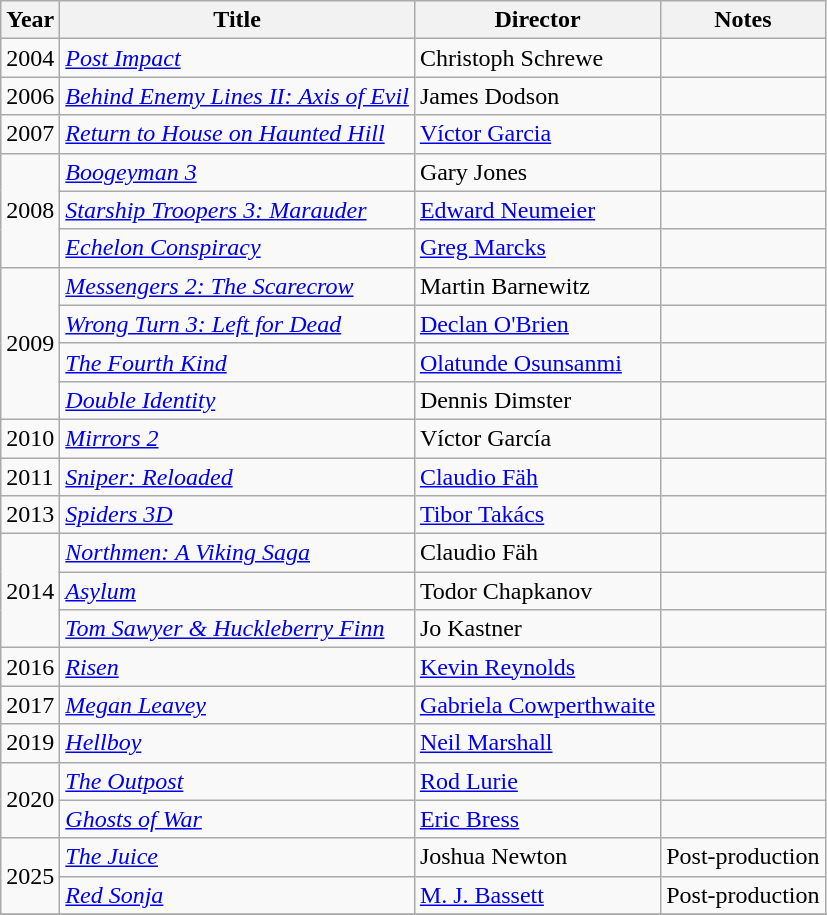<table class="wikitable">
<tr>
<th>Year</th>
<th>Title</th>
<th>Director</th>
<th>Notes</th>
</tr>
<tr>
<td>2004</td>
<td><em><a href='#'>Post Impact</a></em></td>
<td>Christoph Schrewe</td>
<td></td>
</tr>
<tr>
<td>2006</td>
<td><em><a href='#'>Behind Enemy Lines II: Axis of Evil</a></em></td>
<td>James Dodson</td>
<td></td>
</tr>
<tr>
<td>2007</td>
<td><em><a href='#'>Return to House on Haunted Hill</a></em></td>
<td><a href='#'>Víctor Garcia</a></td>
<td></td>
</tr>
<tr>
<td rowspan=3>2008</td>
<td><em><a href='#'>Boogeyman 3</a></em></td>
<td>Gary Jones</td>
<td></td>
</tr>
<tr>
<td><em><a href='#'>Starship Troopers 3: Marauder</a></em></td>
<td><a href='#'>Edward Neumeier</a></td>
<td></td>
</tr>
<tr>
<td><em><a href='#'>Echelon Conspiracy</a></em></td>
<td><a href='#'>Greg Marcks</a></td>
<td></td>
</tr>
<tr>
<td rowspan="4">2009</td>
<td><em><a href='#'>Messengers 2: The Scarecrow</a></em></td>
<td>Martin Barnewitz</td>
<td></td>
</tr>
<tr>
<td><em><a href='#'>Wrong Turn 3: Left for Dead</a></em></td>
<td><a href='#'>Declan O'Brien</a></td>
<td></td>
</tr>
<tr>
<td><em><a href='#'>The Fourth Kind</a></em></td>
<td><a href='#'>Olatunde Osunsanmi</a></td>
<td></td>
</tr>
<tr>
<td><em><a href='#'>Double Identity</a></em></td>
<td>Dennis Dimster</td>
<td></td>
</tr>
<tr>
<td>2010</td>
<td><em><a href='#'>Mirrors 2</a></em></td>
<td>Víctor García</td>
<td></td>
</tr>
<tr>
<td>2011</td>
<td><em><a href='#'>Sniper: Reloaded</a></em></td>
<td><a href='#'>Claudio Fäh</a></td>
<td></td>
</tr>
<tr>
<td>2013</td>
<td><em><a href='#'>Spiders 3D</a></em></td>
<td><a href='#'>Tibor Takács</a></td>
<td></td>
</tr>
<tr>
<td rowspan="3">2014</td>
<td><em><a href='#'>Northmen: A Viking Saga</a></em></td>
<td>Claudio Fäh</td>
<td></td>
</tr>
<tr>
<td><em><a href='#'>Asylum</a></em></td>
<td>Todor Chapkanov</td>
<td></td>
</tr>
<tr>
<td><em><a href='#'>Tom Sawyer & Huckleberry Finn</a></em></td>
<td>Jo Kastner</td>
<td></td>
</tr>
<tr>
<td>2016</td>
<td><em><a href='#'>Risen</a></em></td>
<td><a href='#'>Kevin Reynolds</a></td>
<td></td>
</tr>
<tr>
<td>2017</td>
<td><em><a href='#'>Megan Leavey</a></em></td>
<td><a href='#'>Gabriela Cowperthwaite</a></td>
<td></td>
</tr>
<tr>
<td>2019</td>
<td><em><a href='#'>Hellboy</a></em></td>
<td><a href='#'>Neil Marshall</a></td>
<td></td>
</tr>
<tr>
<td rowspan=2>2020</td>
<td><em><a href='#'>The Outpost</a></em></td>
<td><a href='#'>Rod Lurie</a></td>
<td></td>
</tr>
<tr>
<td><em><a href='#'>Ghosts of War</a></em></td>
<td><a href='#'>Eric Bress</a></td>
<td></td>
</tr>
<tr>
<td rowspan=2>2025</td>
<td><em><a href='#'>The Juice</a></em></td>
<td>Joshua Newton</td>
<td>Post-production</td>
</tr>
<tr>
<td><em><a href='#'>Red Sonja</a></em></td>
<td><a href='#'>M. J. Bassett</a></td>
<td>Post-production</td>
</tr>
<tr>
</tr>
</table>
